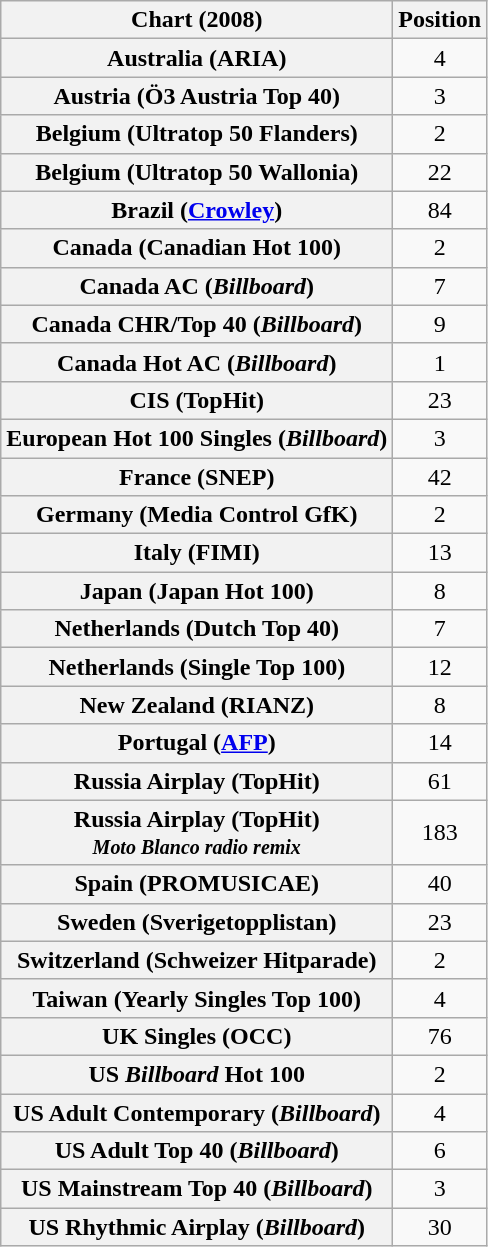<table class="wikitable sortable plainrowheaders" style="text-align:center">
<tr>
<th scope="col">Chart (2008)</th>
<th scope="col">Position</th>
</tr>
<tr>
<th scope="row">Australia (ARIA)</th>
<td>4</td>
</tr>
<tr>
<th scope="row">Austria (Ö3 Austria Top 40)</th>
<td>3</td>
</tr>
<tr>
<th scope="row">Belgium (Ultratop 50 Flanders)</th>
<td>2</td>
</tr>
<tr>
<th scope="row">Belgium (Ultratop 50 Wallonia)</th>
<td>22</td>
</tr>
<tr>
<th scope="row">Brazil (<a href='#'>Crowley</a>)</th>
<td>84</td>
</tr>
<tr>
<th scope="row">Canada (Canadian Hot 100)</th>
<td>2</td>
</tr>
<tr>
<th scope="row">Canada AC (<em>Billboard</em>)</th>
<td>7</td>
</tr>
<tr>
<th scope="row">Canada CHR/Top 40 (<em>Billboard</em>)</th>
<td>9</td>
</tr>
<tr>
<th scope="row">Canada Hot AC (<em>Billboard</em>)</th>
<td>1</td>
</tr>
<tr>
<th scope="row">CIS (TopHit)</th>
<td>23</td>
</tr>
<tr>
<th scope="row">European Hot 100 Singles (<em>Billboard</em>)</th>
<td>3</td>
</tr>
<tr>
<th scope="row">France (SNEP)</th>
<td>42</td>
</tr>
<tr>
<th scope="row">Germany (Media Control GfK)</th>
<td>2</td>
</tr>
<tr>
<th scope="row">Italy (FIMI)</th>
<td>13</td>
</tr>
<tr>
<th scope="row">Japan (Japan Hot 100)</th>
<td>8</td>
</tr>
<tr>
<th scope="row">Netherlands (Dutch Top 40)</th>
<td>7</td>
</tr>
<tr>
<th scope="row">Netherlands (Single Top 100)</th>
<td>12</td>
</tr>
<tr>
<th scope="row">New Zealand (RIANZ)</th>
<td>8</td>
</tr>
<tr>
<th scope="row">Portugal (<a href='#'>AFP</a>)</th>
<td>14</td>
</tr>
<tr>
<th scope="row">Russia Airplay (TopHit)</th>
<td>61</td>
</tr>
<tr>
<th scope="row">Russia Airplay (TopHit)<br><small><em>Moto Blanco radio remix</em></small></th>
<td>183</td>
</tr>
<tr>
<th scope="row">Spain (PROMUSICAE)</th>
<td>40</td>
</tr>
<tr>
<th scope="row">Sweden (Sverigetopplistan)</th>
<td>23</td>
</tr>
<tr>
<th scope="row">Switzerland (Schweizer Hitparade)</th>
<td>2</td>
</tr>
<tr>
<th scope="row">Taiwan (Yearly Singles Top 100)</th>
<td>4</td>
</tr>
<tr>
<th scope="row">UK Singles (OCC)</th>
<td>76</td>
</tr>
<tr>
<th scope="row">US <em>Billboard</em> Hot 100</th>
<td>2</td>
</tr>
<tr>
<th scope="row">US Adult Contemporary (<em>Billboard</em>)</th>
<td>4</td>
</tr>
<tr>
<th scope="row">US Adult Top 40 (<em>Billboard</em>)</th>
<td>6</td>
</tr>
<tr>
<th scope="row">US Mainstream Top 40 (<em>Billboard</em>)</th>
<td>3</td>
</tr>
<tr>
<th scope="row">US Rhythmic Airplay (<em>Billboard</em>)</th>
<td>30</td>
</tr>
</table>
